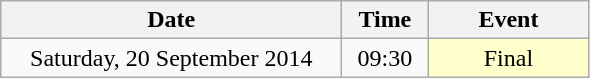<table class = "wikitable" style="text-align:center;">
<tr>
<th width=220>Date</th>
<th width=50>Time</th>
<th width=100>Event</th>
</tr>
<tr>
<td>Saturday, 20 September 2014</td>
<td>09:30</td>
<td bgcolor=ffffcc>Final</td>
</tr>
</table>
